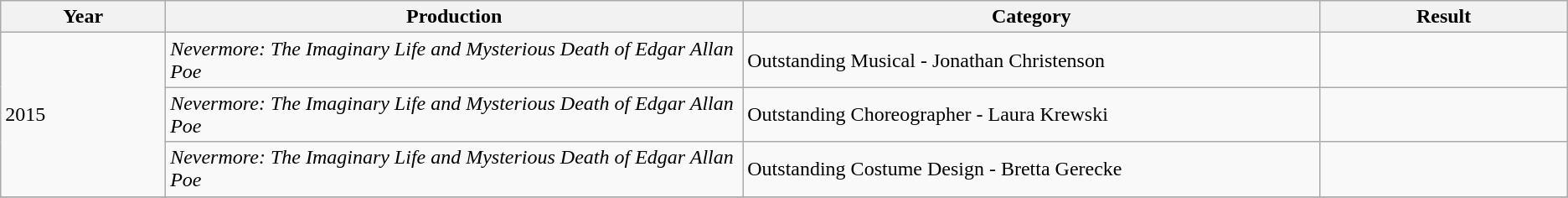<table class="wikitable">
<tr>
<th style="width:10%;">Year</th>
<th style="width:35%;">Production</th>
<th style="width:35%;">Category</th>
<th style="width:15%;">Result</th>
</tr>
<tr>
<td rowspan="3">2015</td>
<td><em>Nevermore: The Imaginary Life and Mysterious Death of Edgar Allan Poe</em></td>
<td>Outstanding Musical - Jonathan Christenson</td>
<td></td>
</tr>
<tr>
<td><em>Nevermore: The Imaginary Life and Mysterious Death of Edgar Allan Poe</em></td>
<td>Outstanding Choreographer - Laura Krewski</td>
<td></td>
</tr>
<tr>
<td><em>Nevermore: The Imaginary Life and Mysterious Death of Edgar Allan Poe</em></td>
<td>Outstanding Costume Design - Bretta Gerecke</td>
<td></td>
</tr>
<tr>
</tr>
</table>
